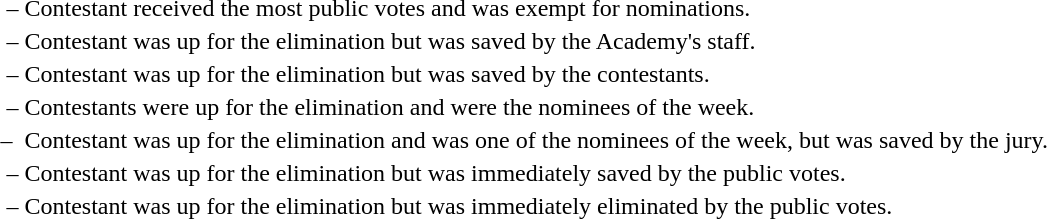<table>
<tr>
<td> –</td>
<td>Contestant received the most public votes and was exempt for nominations.</td>
</tr>
<tr>
<td> –</td>
<td>Contestant was up for the elimination but was saved by the Academy's staff.</td>
</tr>
<tr>
<td> –</td>
<td>Contestant was up for the elimination but was saved by the contestants.</td>
</tr>
<tr>
<td> –</td>
<td>Contestants were up for the elimination and were the nominees of the week.</td>
</tr>
<tr>
<td> –</td>
<td>Contestant was up for the elimination and was one of the nominees of the week, but was saved by the jury.</td>
</tr>
<tr>
<td> –</td>
<td>Contestant was up for the elimination but was immediately saved by the public votes.</td>
</tr>
<tr>
<td> –</td>
<td>Contestant was up for the elimination but was immediately eliminated by the public votes.</td>
</tr>
</table>
